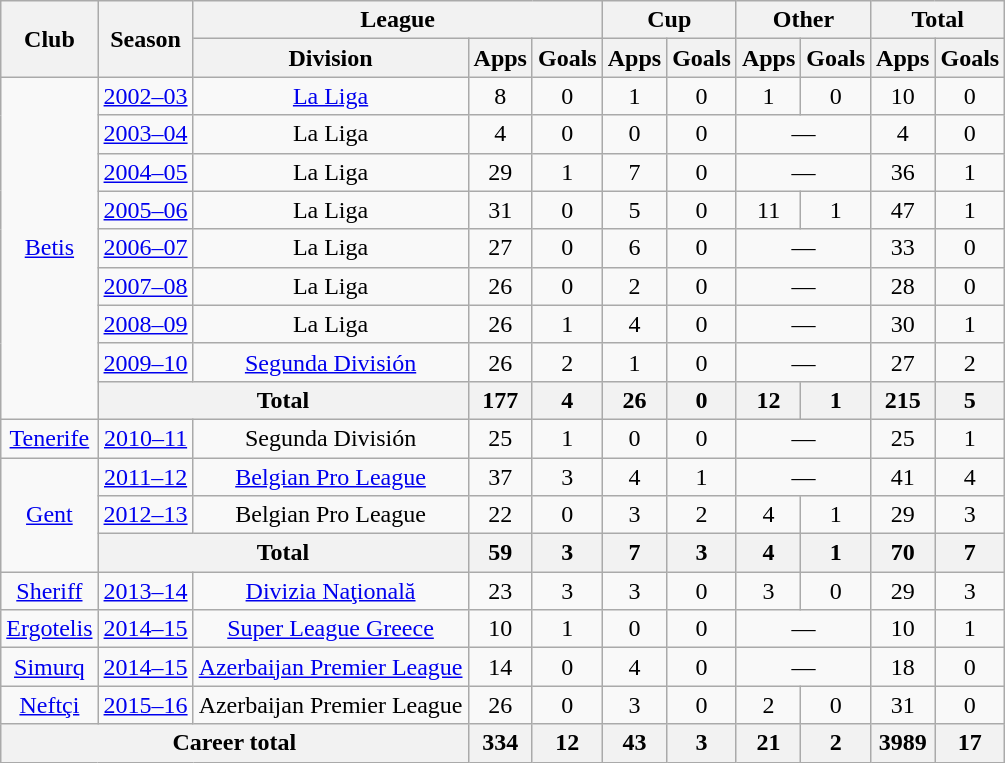<table class="wikitable" style="text-align: center;">
<tr>
<th rowspan="2">Club</th>
<th rowspan="2">Season</th>
<th colspan="3">League</th>
<th colspan="2">Cup</th>
<th colspan="2">Other</th>
<th colspan="2">Total</th>
</tr>
<tr>
<th>Division</th>
<th>Apps</th>
<th>Goals</th>
<th>Apps</th>
<th>Goals</th>
<th>Apps</th>
<th>Goals</th>
<th>Apps</th>
<th>Goals</th>
</tr>
<tr>
<td rowspan="9"><a href='#'>Betis</a></td>
<td><a href='#'>2002–03</a></td>
<td><a href='#'>La Liga</a></td>
<td>8</td>
<td>0</td>
<td>1</td>
<td>0</td>
<td>1</td>
<td>0</td>
<td>10</td>
<td>0</td>
</tr>
<tr>
<td><a href='#'>2003–04</a></td>
<td>La Liga</td>
<td>4</td>
<td>0</td>
<td>0</td>
<td>0</td>
<td colspan="2">—</td>
<td>4</td>
<td>0</td>
</tr>
<tr>
<td><a href='#'>2004–05</a></td>
<td>La Liga</td>
<td>29</td>
<td>1</td>
<td>7</td>
<td>0</td>
<td colspan="2">—</td>
<td>36</td>
<td>1</td>
</tr>
<tr>
<td><a href='#'>2005–06</a></td>
<td>La Liga</td>
<td>31</td>
<td>0</td>
<td>5</td>
<td>0</td>
<td>11</td>
<td>1</td>
<td>47</td>
<td>1</td>
</tr>
<tr>
<td><a href='#'>2006–07</a></td>
<td>La Liga</td>
<td>27</td>
<td>0</td>
<td>6</td>
<td>0</td>
<td colspan="2">—</td>
<td>33</td>
<td>0</td>
</tr>
<tr>
<td><a href='#'>2007–08</a></td>
<td>La Liga</td>
<td>26</td>
<td>0</td>
<td>2</td>
<td>0</td>
<td colspan="2">—</td>
<td>28</td>
<td>0</td>
</tr>
<tr>
<td><a href='#'>2008–09</a></td>
<td>La Liga</td>
<td>26</td>
<td>1</td>
<td>4</td>
<td>0</td>
<td colspan="2">—</td>
<td>30</td>
<td>1</td>
</tr>
<tr>
<td><a href='#'>2009–10</a></td>
<td><a href='#'>Segunda División</a></td>
<td>26</td>
<td>2</td>
<td>1</td>
<td>0</td>
<td colspan="2">—</td>
<td>27</td>
<td>2</td>
</tr>
<tr>
<th colspan="2">Total</th>
<th>177</th>
<th>4</th>
<th>26</th>
<th>0</th>
<th>12</th>
<th>1</th>
<th>215</th>
<th>5</th>
</tr>
<tr>
<td rowspan="1"><a href='#'>Tenerife</a></td>
<td><a href='#'>2010–11</a></td>
<td>Segunda División</td>
<td>25</td>
<td>1</td>
<td>0</td>
<td>0</td>
<td colspan="2">—</td>
<td>25</td>
<td>1</td>
</tr>
<tr>
<td rowspan="3"><a href='#'>Gent</a></td>
<td><a href='#'>2011–12</a></td>
<td><a href='#'>Belgian Pro League</a></td>
<td>37</td>
<td>3</td>
<td>4</td>
<td>1</td>
<td colspan="2">—</td>
<td>41</td>
<td>4</td>
</tr>
<tr>
<td><a href='#'>2012–13</a></td>
<td>Belgian Pro League</td>
<td>22</td>
<td>0</td>
<td>3</td>
<td>2</td>
<td>4</td>
<td>1</td>
<td>29</td>
<td>3</td>
</tr>
<tr>
<th colspan="2">Total</th>
<th>59</th>
<th>3</th>
<th>7</th>
<th>3</th>
<th>4</th>
<th>1</th>
<th>70</th>
<th>7</th>
</tr>
<tr>
<td><a href='#'>Sheriff</a></td>
<td><a href='#'>2013–14</a></td>
<td><a href='#'>Divizia Naţională</a></td>
<td>23</td>
<td>3</td>
<td>3</td>
<td>0</td>
<td>3</td>
<td>0</td>
<td>29</td>
<td>3</td>
</tr>
<tr>
<td><a href='#'>Ergotelis</a></td>
<td><a href='#'>2014–15</a></td>
<td><a href='#'>Super League Greece</a></td>
<td>10</td>
<td>1</td>
<td>0</td>
<td>0</td>
<td colspan="2">—</td>
<td>10</td>
<td>1</td>
</tr>
<tr>
<td><a href='#'>Simurq</a></td>
<td><a href='#'>2014–15</a></td>
<td><a href='#'>Azerbaijan Premier League</a></td>
<td>14</td>
<td>0</td>
<td>4</td>
<td>0</td>
<td colspan="2">—</td>
<td>18</td>
<td>0</td>
</tr>
<tr>
<td><a href='#'>Neftçi</a></td>
<td><a href='#'>2015–16</a></td>
<td>Azerbaijan Premier League</td>
<td>26</td>
<td>0</td>
<td>3</td>
<td>0</td>
<td>2</td>
<td>0</td>
<td>31</td>
<td>0</td>
</tr>
<tr>
<th colspan="3">Career total</th>
<th>334</th>
<th>12</th>
<th>43</th>
<th>3</th>
<th>21</th>
<th>2</th>
<th>3989</th>
<th>17</th>
</tr>
</table>
